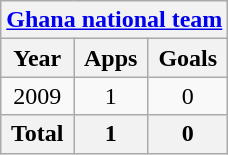<table class="wikitable" style="text-align:center">
<tr>
<th colspan=3><a href='#'>Ghana national team</a></th>
</tr>
<tr>
<th>Year</th>
<th>Apps</th>
<th>Goals</th>
</tr>
<tr>
<td>2009</td>
<td>1</td>
<td>0</td>
</tr>
<tr>
<th>Total</th>
<th>1</th>
<th>0</th>
</tr>
</table>
